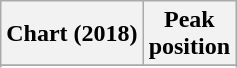<table class="wikitable plainrowheaders">
<tr>
<th>Chart (2018)</th>
<th>Peak<br>position</th>
</tr>
<tr>
</tr>
<tr>
</tr>
<tr>
</tr>
<tr>
</tr>
<tr>
</tr>
<tr>
</tr>
<tr>
</tr>
</table>
